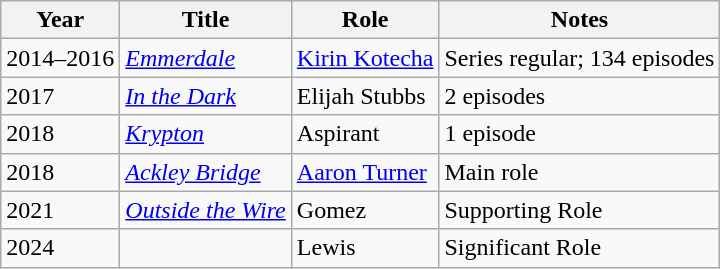<table class="wikitable">
<tr>
<th>Year</th>
<th>Title</th>
<th>Role</th>
<th>Notes</th>
</tr>
<tr>
<td>2014–2016</td>
<td><em><a href='#'>Emmerdale</a></em></td>
<td><a href='#'>Kirin Kotecha</a></td>
<td>Series regular; 134 episodes</td>
</tr>
<tr>
<td>2017</td>
<td><em><a href='#'>In the Dark</a></em></td>
<td>Elijah Stubbs</td>
<td>2 episodes</td>
</tr>
<tr>
<td>2018</td>
<td><em><a href='#'>Krypton</a></em></td>
<td>Aspirant</td>
<td>1 episode</td>
</tr>
<tr>
<td>2018</td>
<td><em><a href='#'>Ackley Bridge</a></em></td>
<td><a href='#'>Aaron Turner</a></td>
<td>Main role</td>
</tr>
<tr>
<td>2021</td>
<td><em><a href='#'>Outside the Wire</a></em></td>
<td>Gomez</td>
<td>Supporting Role</td>
</tr>
<tr>
<td>2024</td>
<td></td>
<td>Lewis</td>
<td>Significant Role</td>
</tr>
</table>
